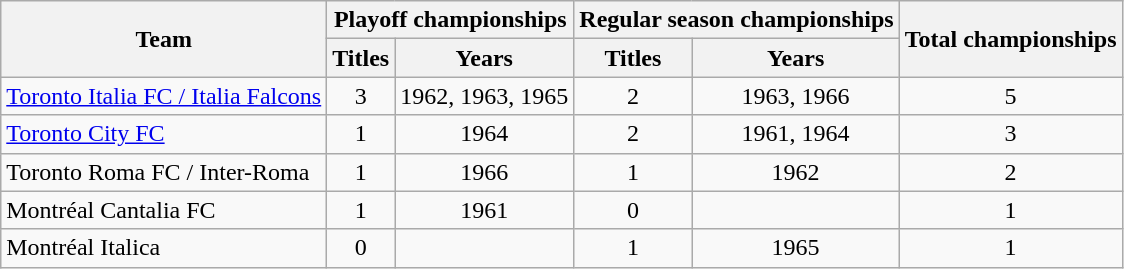<table class="wikitable sortable" style="text-align: center;">
<tr>
<th rowspan="2">Team</th>
<th colspan="2">Playoff championships</th>
<th colspan="2">Regular season championships</th>
<th rowspan="2">Total championships</th>
</tr>
<tr>
<th>Titles</th>
<th>Years</th>
<th>Titles</th>
<th>Years</th>
</tr>
<tr>
<td align=left><a href='#'>Toronto Italia FC / Italia Falcons</a></td>
<td>3</td>
<td>1962, 1963, 1965</td>
<td>2</td>
<td>1963, 1966</td>
<td>5</td>
</tr>
<tr>
<td align=left><a href='#'>Toronto City FC</a></td>
<td>1</td>
<td>1964</td>
<td>2</td>
<td>1961, 1964</td>
<td>3</td>
</tr>
<tr>
<td align=left>Toronto Roma FC / Inter-Roma</td>
<td>1</td>
<td>1966</td>
<td>1</td>
<td>1962</td>
<td>2</td>
</tr>
<tr>
<td align=left>Montréal Cantalia FC</td>
<td>1</td>
<td>1961</td>
<td>0</td>
<td></td>
<td>1</td>
</tr>
<tr>
<td align=left>Montréal Italica</td>
<td>0</td>
<td></td>
<td>1</td>
<td>1965</td>
<td>1</td>
</tr>
</table>
